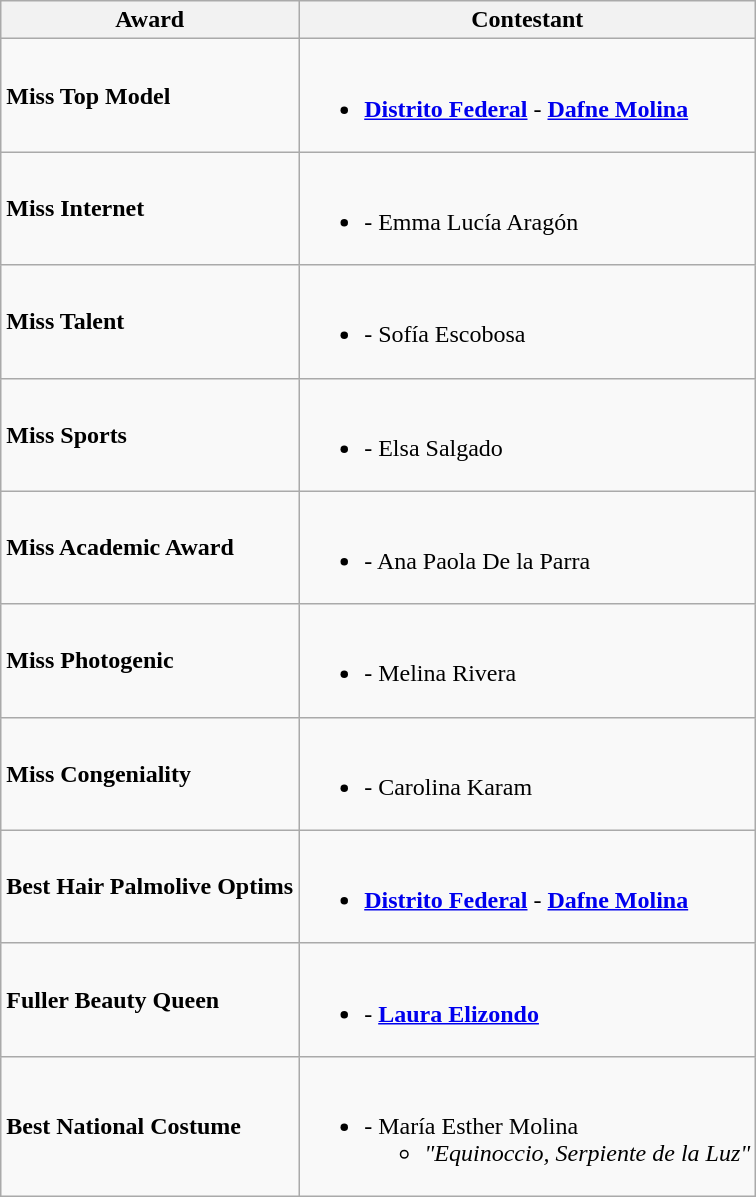<table class="wikitable" border="1">
<tr>
<th>Award</th>
<th>Contestant</th>
</tr>
<tr>
<td><strong>Miss Top Model</strong></td>
<td><br><ul><li><strong> <a href='#'>Distrito Federal</a></strong> - <strong><a href='#'>Dafne Molina</a></strong></li></ul></td>
</tr>
<tr>
<td><strong>Miss Internet</strong></td>
<td><br><ul><li><strong></strong> - Emma Lucía Aragón</li></ul></td>
</tr>
<tr>
<td><strong>Miss Talent</strong></td>
<td><br><ul><li><strong></strong> - Sofía Escobosa</li></ul></td>
</tr>
<tr>
<td><strong>Miss Sports</strong></td>
<td><br><ul><li><strong></strong> - Elsa Salgado</li></ul></td>
</tr>
<tr>
<td><strong>Miss Academic Award</strong></td>
<td><br><ul><li><strong></strong> - Ana Paola De la Parra</li></ul></td>
</tr>
<tr>
<td><strong>Miss Photogenic</strong></td>
<td><br><ul><li><strong></strong> - Melina Rivera</li></ul></td>
</tr>
<tr>
<td><strong>Miss Congeniality</strong></td>
<td><br><ul><li><strong></strong> - Carolina Karam</li></ul></td>
</tr>
<tr>
<td><strong>Best Hair Palmolive Optims</strong></td>
<td><br><ul><li><strong> <a href='#'>Distrito Federal</a></strong> - <strong><a href='#'>Dafne Molina</a></strong></li></ul></td>
</tr>
<tr>
<td><strong>Fuller Beauty Queen</strong></td>
<td><br><ul><li><strong></strong> -  <strong><a href='#'>Laura Elizondo</a></strong></li></ul></td>
</tr>
<tr>
<td><strong>Best National Costume</strong></td>
<td><br><ul><li><strong></strong> - María Esther Molina<ul><li><em>"Equinoccio, Serpiente de la Luz"</em></li></ul></li></ul></td>
</tr>
</table>
